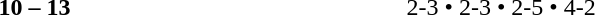<table>
<tr>
<th width=200></th>
<th width=80></th>
<th width=200></th>
<th width=220></th>
</tr>
<tr>
<td align=right></td>
<td align=center><strong>10 – 13</strong></td>
<td><strong></strong></td>
<td>2-3 • 2-3 • 2-5 • 4-2</td>
</tr>
</table>
